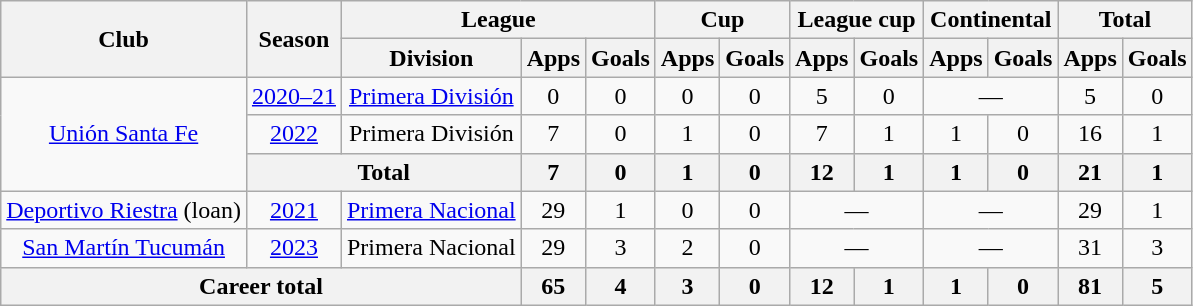<table class="wikitable" style="text-align:center">
<tr>
<th rowspan="2">Club</th>
<th rowspan="2">Season</th>
<th colspan="3">League</th>
<th colspan="2">Cup</th>
<th colspan="2">League cup</th>
<th colspan="2">Continental</th>
<th colspan="2">Total</th>
</tr>
<tr>
<th>Division</th>
<th>Apps</th>
<th>Goals</th>
<th>Apps</th>
<th>Goals</th>
<th>Apps</th>
<th>Goals</th>
<th>Apps</th>
<th>Goals</th>
<th>Apps</th>
<th>Goals</th>
</tr>
<tr>
<td rowspan="3"><a href='#'>Unión Santa Fe</a></td>
<td><a href='#'>2020–21</a></td>
<td rowspan="1"><a href='#'>Primera División</a></td>
<td>0</td>
<td>0</td>
<td>0</td>
<td>0</td>
<td>5</td>
<td>0</td>
<td colspan="2">—</td>
<td>5</td>
<td>0</td>
</tr>
<tr>
<td><a href='#'>2022</a></td>
<td rowspan="1">Primera División</td>
<td>7</td>
<td>0</td>
<td>1</td>
<td>0</td>
<td>7</td>
<td>1</td>
<td>1</td>
<td>0</td>
<td>16</td>
<td>1</td>
</tr>
<tr>
<th colspan="2">Total</th>
<th>7</th>
<th>0</th>
<th>1</th>
<th>0</th>
<th>12</th>
<th>1</th>
<th>1</th>
<th>0</th>
<th>21</th>
<th>1</th>
</tr>
<tr>
<td rowspan="1"><a href='#'>Deportivo Riestra</a> (loan)</td>
<td><a href='#'>2021</a></td>
<td rowspan="1"><a href='#'>Primera Nacional</a></td>
<td>29</td>
<td>1</td>
<td>0</td>
<td>0</td>
<td colspan="2">—</td>
<td colspan="2">—</td>
<td>29</td>
<td>1</td>
</tr>
<tr>
<td><a href='#'>San Martín Tucumán</a></td>
<td><a href='#'>2023</a></td>
<td rowspan="1">Primera Nacional</td>
<td>29</td>
<td>3</td>
<td>2</td>
<td>0</td>
<td colspan="2">—</td>
<td colspan="2">—</td>
<td>31</td>
<td>3</td>
</tr>
<tr>
<th colspan="3">Career total</th>
<th>65</th>
<th>4</th>
<th>3</th>
<th>0</th>
<th>12</th>
<th>1</th>
<th>1</th>
<th>0</th>
<th>81</th>
<th>5</th>
</tr>
</table>
